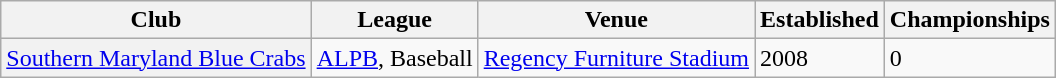<table class="wikitable">
<tr>
<th scope="col">Club</th>
<th scope="col">League</th>
<th scope="col">Venue</th>
<th scope="col">Established</th>
<th scope="col">Championships</th>
</tr>
<tr>
<th scope="row" style="font-weight: normal;"><a href='#'>Southern Maryland Blue Crabs</a></th>
<td><a href='#'>ALPB</a>, Baseball</td>
<td><a href='#'>Regency Furniture Stadium</a></td>
<td>2008</td>
<td>0</td>
</tr>
</table>
